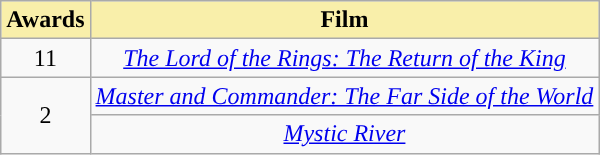<table class="wikitable plainrowheaders" style="text-align: center;">
<tr>
<th style="background-color:#F9EFAA;">Awards</th>
<th style="background-color:#F9EFAA;">Film</th>
</tr>
<tr>
<td>11</td>
<td><em><a href='#'>The Lord of the Rings: The Return of the King</a></em></td>
</tr>
<tr>
<td rowspan=2>2</td>
<td><em><a href='#'>Master and Commander: The Far Side of the World</a></em></td>
</tr>
<tr>
<td><em><a href='#'>Mystic River</a></em></td>
</tr>
</table>
